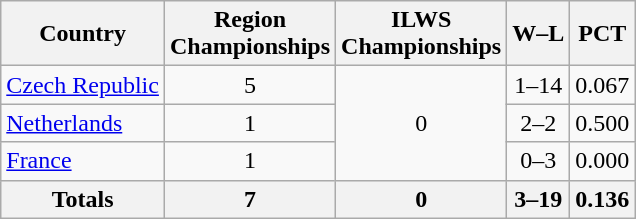<table class="wikitable">
<tr>
<th>Country</th>
<th>Region<br>Championships</th>
<th>ILWS<br>Championships</th>
<th>W–L</th>
<th>PCT</th>
</tr>
<tr>
<td> <a href='#'>Czech Republic</a></td>
<td align=center>5</td>
<td align=center rowspan=3>0</td>
<td align=center>1–14</td>
<td align=center>0.067</td>
</tr>
<tr>
<td> <a href='#'>Netherlands</a></td>
<td align=center>1</td>
<td align=center>2–2</td>
<td align=center>0.500</td>
</tr>
<tr>
<td> <a href='#'>France</a></td>
<td align=center>1</td>
<td align=center>0–3</td>
<td align=center>0.000</td>
</tr>
<tr>
<th>Totals</th>
<th>7</th>
<th>0</th>
<th>3–19</th>
<th>0.136</th>
</tr>
</table>
